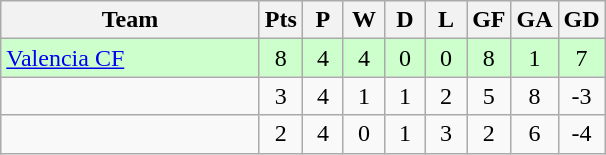<table class="wikitable" style="text-align: center;">
<tr>
<th width="165">Team</th>
<th width="20">Pts</th>
<th width="20">P</th>
<th width="20">W</th>
<th width="20">D</th>
<th width="20">L</th>
<th width="20">GF</th>
<th width="20">GA</th>
<th width="20">GD</th>
</tr>
<tr bgcolor=ccffcc>
<td style="text-align:left;"> <a href='#'>Valencia CF</a></td>
<td>8</td>
<td>4</td>
<td>4</td>
<td>0</td>
<td>0</td>
<td>8</td>
<td>1</td>
<td>7</td>
</tr>
<tr>
<td></td>
<td>3</td>
<td>4</td>
<td>1</td>
<td>1</td>
<td>2</td>
<td>5</td>
<td>8</td>
<td>-3</td>
</tr>
<tr>
<td></td>
<td>2</td>
<td>4</td>
<td>0</td>
<td>1</td>
<td>3</td>
<td>2</td>
<td>6</td>
<td>-4</td>
</tr>
</table>
